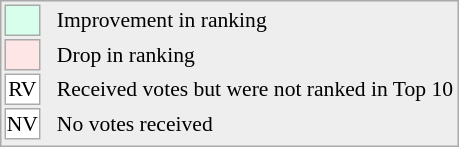<table align="right" style="font-size:90%; border:1px solid #aaaaaa; white-space:nowrap; background:#eeeeee;">
<tr>
<td style="background:#d8ffeb; width:20px; border:1px solid #aaaaaa;"> </td>
<td rowspan="5"> </td>
<td>Improvement in ranking</td>
</tr>
<tr>
<td style="background:#ffe6e6; width:20px; border:1px solid #aaaaaa;"> </td>
<td>Drop in ranking</td>
</tr>
<tr>
<td align="center" style="width:20px; border:1px solid #aaaaaa; background:white;">RV</td>
<td>Received votes but were not ranked in Top 10</td>
</tr>
<tr>
<td align="center" style="width:20px; border:1px solid #aaaaaa; background:white;">NV</td>
<td>No votes received</td>
</tr>
<tr>
</tr>
</table>
